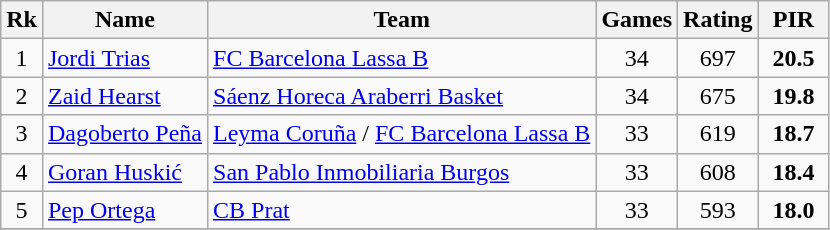<table class="wikitable" style="text-align: center;">
<tr>
<th>Rk</th>
<th>Name</th>
<th>Team</th>
<th>Games</th>
<th>Rating</th>
<th width=40>PIR</th>
</tr>
<tr>
<td>1</td>
<td align="left"> <a href='#'>Jordi Trias</a></td>
<td align="left"><a href='#'>FC Barcelona Lassa B</a></td>
<td>34</td>
<td>697</td>
<td><strong>20.5</strong></td>
</tr>
<tr>
<td>2</td>
<td align="left"> <a href='#'>Zaid Hearst</a></td>
<td align="left"><a href='#'>Sáenz Horeca Araberri Basket</a></td>
<td>34</td>
<td>675</td>
<td><strong>19.8</strong></td>
</tr>
<tr>
<td>3</td>
<td align="left"> <a href='#'>Dagoberto Peña</a></td>
<td align="left"><a href='#'>Leyma Coruña</a> / <a href='#'>FC Barcelona Lassa B</a></td>
<td>33</td>
<td>619</td>
<td><strong>18.7</strong></td>
</tr>
<tr>
<td>4</td>
<td align="left"> <a href='#'>Goran Huskić</a></td>
<td align="left"><a href='#'>San Pablo Inmobiliaria Burgos</a></td>
<td>33</td>
<td>608</td>
<td><strong>18.4</strong></td>
</tr>
<tr>
<td>5</td>
<td align="left"> <a href='#'>Pep Ortega</a></td>
<td align="left"><a href='#'>CB Prat</a></td>
<td>33</td>
<td>593</td>
<td><strong>18.0</strong></td>
</tr>
<tr>
</tr>
</table>
